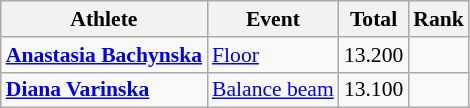<table class="wikitable" style="font-size:90%">
<tr>
<th>Athlete</th>
<th>Event</th>
<th>Total</th>
<th>Rank</th>
</tr>
<tr align=center>
<td align=left><strong><a href='#'>Anastasia Bachynska</a></strong></td>
<td align=left><a href='#'>Floor</a></td>
<td>13.200</td>
<td></td>
</tr>
<tr align=center>
<td align=left><strong><a href='#'>Diana Varinska</a></strong></td>
<td align=left><a href='#'>Balance beam</a></td>
<td>13.100</td>
<td></td>
</tr>
</table>
